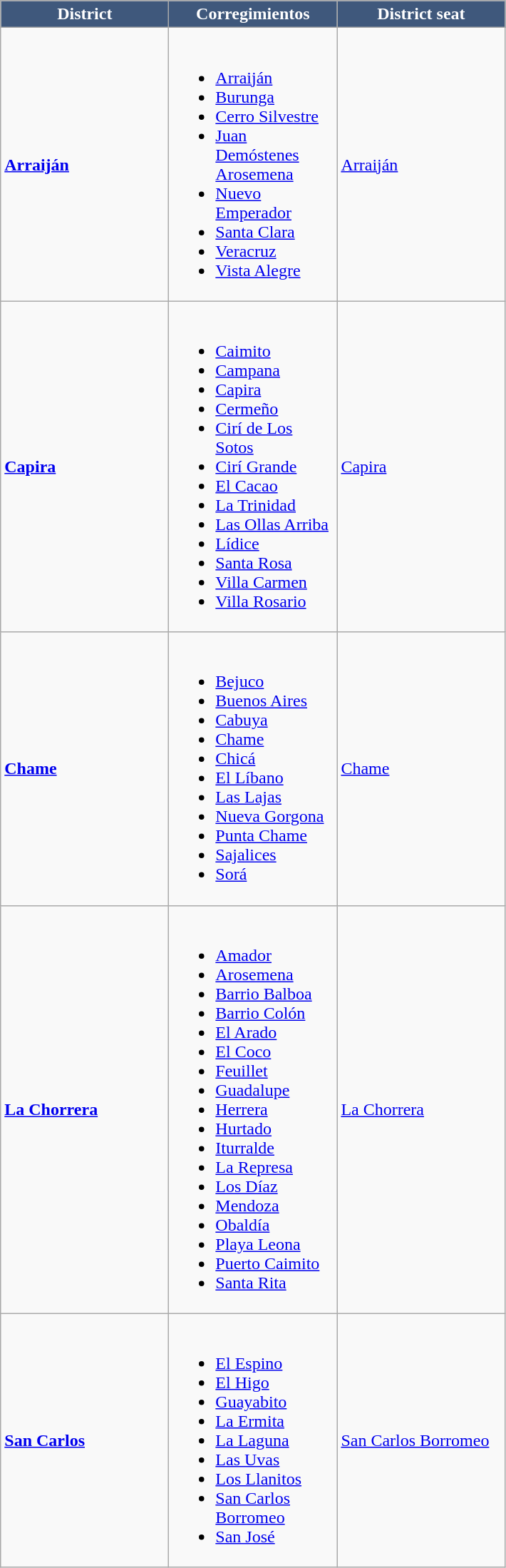<table class="wikitable sortable">
<tr>
<th width="150" style="background:#3F587C; color:white">District</th>
<th width="150" style="background:#3F587C; color:white">Corregimientos</th>
<th width="150" style="background:#3F587C; color:white">District seat</th>
</tr>
<tr>
<td><strong><a href='#'>Arraiján</a></strong></td>
<td><br><ul><li><a href='#'>Arraiján</a></li><li><a href='#'>Burunga</a></li><li><a href='#'>Cerro Silvestre</a></li><li><a href='#'>Juan Demóstenes Arosemena</a></li><li><a href='#'>Nuevo Emperador</a></li><li><a href='#'>Santa Clara</a></li><li><a href='#'>Veracruz</a></li><li><a href='#'>Vista Alegre</a></li></ul></td>
<td><a href='#'>Arraiján</a></td>
</tr>
<tr>
<td><strong><a href='#'>Capira</a></strong></td>
<td><br><ul><li><a href='#'>Caimito</a></li><li><a href='#'>Campana</a></li><li><a href='#'>Capira</a></li><li><a href='#'>Cermeño</a></li><li><a href='#'>Cirí de Los Sotos</a></li><li><a href='#'>Cirí Grande</a></li><li><a href='#'>El Cacao</a></li><li><a href='#'>La Trinidad</a></li><li><a href='#'>Las Ollas Arriba</a></li><li><a href='#'>Lídice</a></li><li><a href='#'>Santa Rosa</a></li><li><a href='#'>Villa Carmen</a></li><li><a href='#'>Villa Rosario</a></li></ul></td>
<td><a href='#'>Capira</a></td>
</tr>
<tr>
<td><strong><a href='#'>Chame</a></strong></td>
<td><br><ul><li><a href='#'>Bejuco</a></li><li><a href='#'>Buenos Aires</a></li><li><a href='#'>Cabuya</a></li><li><a href='#'>Chame</a></li><li><a href='#'>Chicá</a></li><li><a href='#'>El Líbano</a></li><li><a href='#'>Las Lajas</a></li><li><a href='#'>Nueva Gorgona</a></li><li><a href='#'>Punta Chame</a></li><li><a href='#'>Sajalices</a></li><li><a href='#'>Sorá</a></li></ul></td>
<td><a href='#'>Chame</a></td>
</tr>
<tr>
<td><strong><a href='#'>La Chorrera</a></strong></td>
<td><br><ul><li><a href='#'>Amador</a></li><li><a href='#'>Arosemena</a></li><li><a href='#'>Barrio Balboa</a></li><li><a href='#'>Barrio Colón</a></li><li><a href='#'>El Arado</a></li><li><a href='#'>El Coco</a></li><li><a href='#'>Feuillet</a></li><li><a href='#'>Guadalupe</a></li><li><a href='#'>Herrera</a></li><li><a href='#'>Hurtado</a></li><li><a href='#'>Iturralde</a></li><li><a href='#'>La Represa</a></li><li><a href='#'>Los Díaz</a></li><li><a href='#'>Mendoza</a></li><li><a href='#'>Obaldía</a></li><li><a href='#'>Playa Leona</a></li><li><a href='#'>Puerto Caimito</a></li><li><a href='#'>Santa Rita</a></li></ul></td>
<td><a href='#'>La Chorrera</a></td>
</tr>
<tr>
<td><strong><a href='#'>San Carlos</a></strong></td>
<td><br><ul><li><a href='#'>El Espino</a></li><li><a href='#'>El Higo</a></li><li><a href='#'>Guayabito</a></li><li><a href='#'>La Ermita</a></li><li><a href='#'>La Laguna</a></li><li><a href='#'>Las Uvas</a></li><li><a href='#'>Los Llanitos</a></li><li><a href='#'>San Carlos Borromeo</a></li><li><a href='#'>San José</a></li></ul></td>
<td><a href='#'>San Carlos Borromeo</a></td>
</tr>
</table>
